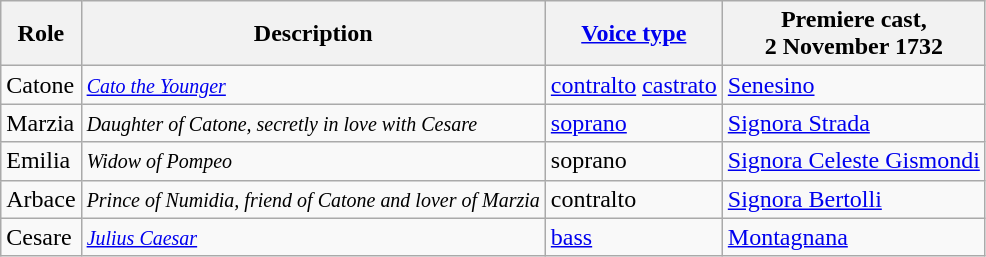<table class="wikitable">
<tr>
<th>Role</th>
<th>Description</th>
<th><a href='#'>Voice type</a></th>
<th>Premiere cast,<br>2 November 1732</th>
</tr>
<tr>
<td>Catone</td>
<td><a href='#'><small><em>Cato the Younger</em></small></a></td>
<td><a href='#'>contralto</a> <a href='#'>castrato</a></td>
<td><a href='#'>Senesino</a></td>
</tr>
<tr>
<td>Marzia</td>
<td><small><em>Daughter of Catone, secretly in love with Cesare</em></small></td>
<td><a href='#'>soprano</a></td>
<td><a href='#'>Signora Strada</a></td>
</tr>
<tr>
<td>Emilia</td>
<td><small><em>Widow of Pompeo</em></small></td>
<td>soprano</td>
<td><a href='#'>Signora Celeste Gismondi</a></td>
</tr>
<tr>
<td>Arbace</td>
<td><small><em>Prince of Numidia, friend of Catone and lover of Marzia</em></small></td>
<td>contralto</td>
<td><a href='#'>Signora Bertolli</a></td>
</tr>
<tr>
<td>Cesare</td>
<td><a href='#'><small><em>Julius Caesar</em></small></a></td>
<td><a href='#'>bass</a></td>
<td><a href='#'>Montagnana</a></td>
</tr>
</table>
